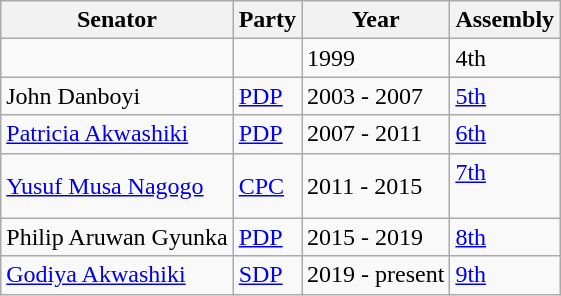<table class="wikitable">
<tr>
<th>Senator</th>
<th>Party</th>
<th>Year</th>
<th>Assembly</th>
</tr>
<tr>
<td></td>
<td></td>
<td>1999</td>
<td>4th</td>
</tr>
<tr>
<td>John Danboyi</td>
<td><a href='#'>PDP</a></td>
<td>2003 - 2007</td>
<td><a href='#'>5th</a></td>
</tr>
<tr>
<td><a href='#'>Patricia Akwashiki</a></td>
<td><a href='#'>PDP</a></td>
<td>2007 - 2011</td>
<td><a href='#'>6th</a></td>
</tr>
<tr>
<td><a href='#'>Yusuf Musa Nagogo</a></td>
<td><a href='#'>CPC</a></td>
<td>2011 - 2015</td>
<td><a href='#'>7th</a><br><br></td>
</tr>
<tr>
<td>Philip Aruwan Gyunka</td>
<td><a href='#'>PDP</a></td>
<td>2015 - 2019</td>
<td><a href='#'>8th</a></td>
</tr>
<tr>
<td> <a href='#'>Godiya Akwashiki</a></td>
<td><a href='#'>SDP</a></td>
<td>2019 - present</td>
<td><a href='#'>9th</a></td>
</tr>
</table>
